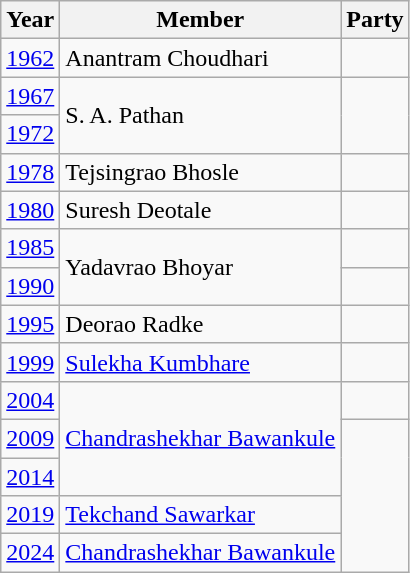<table class = wikitable>
<tr>
<th>Year</th>
<th>Member</th>
<th colspan=2>Party</th>
</tr>
<tr>
<td><a href='#'>1962</a></td>
<td>Anantram Choudhari</td>
<td></td>
</tr>
<tr>
<td><a href='#'>1967</a></td>
<td rowspan=2>S. A. Pathan</td>
</tr>
<tr>
<td><a href='#'>1972</a></td>
</tr>
<tr>
<td><a href='#'>1978</a></td>
<td>Tejsingrao Bhosle</td>
<td></td>
</tr>
<tr>
<td><a href='#'>1980</a></td>
<td>Suresh Deotale</td>
</tr>
<tr>
<td><a href='#'>1985</a></td>
<td rowspan=2>Yadavrao Bhoyar</td>
<td></td>
</tr>
<tr>
<td><a href='#'>1990</a></td>
</tr>
<tr>
<td><a href='#'>1995</a></td>
<td>Deorao Radke</td>
<td></td>
</tr>
<tr>
<td><a href='#'>1999</a></td>
<td><a href='#'>Sulekha Kumbhare</a></td>
<td></td>
</tr>
<tr>
<td><a href='#'>2004</a></td>
<td rowspan=3><a href='#'>Chandrashekhar Bawankule</a></td>
<td></td>
</tr>
<tr>
<td><a href='#'>2009</a></td>
</tr>
<tr>
<td><a href='#'>2014</a></td>
</tr>
<tr>
<td><a href='#'>2019</a></td>
<td><a href='#'>Tekchand Sawarkar</a></td>
</tr>
<tr>
<td><a href='#'>2024</a></td>
<td><a href='#'>Chandrashekhar Bawankule</a></td>
</tr>
</table>
